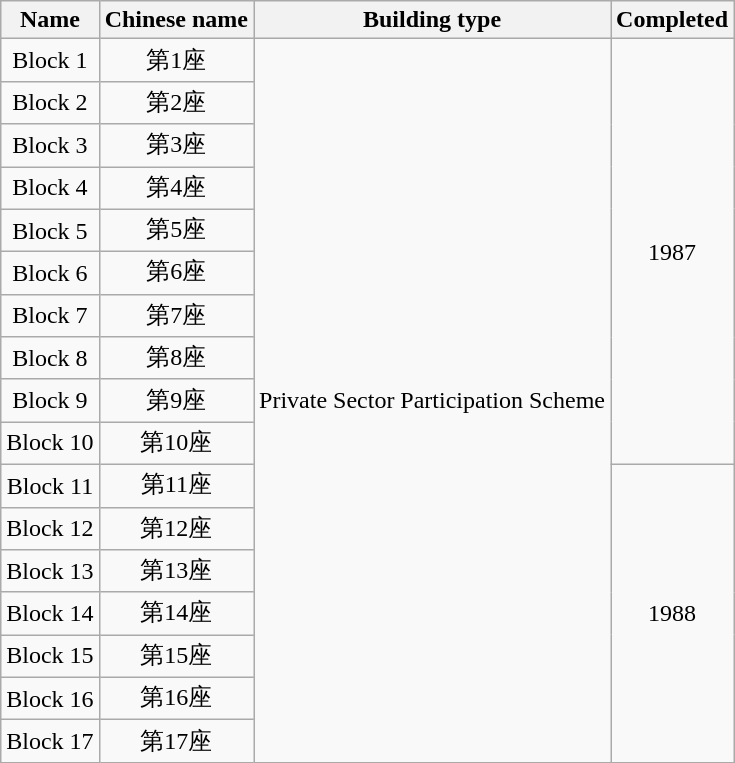<table class="wikitable" style="text-align: center">
<tr>
<th>Name</th>
<th>Chinese name</th>
<th>Building type</th>
<th>Completed</th>
</tr>
<tr>
<td>Block 1</td>
<td>第1座</td>
<td rowspan="17">Private Sector Participation Scheme</td>
<td rowspan="10">1987</td>
</tr>
<tr>
<td>Block 2</td>
<td>第2座</td>
</tr>
<tr>
<td>Block 3</td>
<td>第3座</td>
</tr>
<tr>
<td>Block 4</td>
<td>第4座</td>
</tr>
<tr>
<td>Block 5</td>
<td>第5座</td>
</tr>
<tr>
<td>Block 6</td>
<td>第6座</td>
</tr>
<tr>
<td>Block 7</td>
<td>第7座</td>
</tr>
<tr>
<td>Block 8</td>
<td>第8座</td>
</tr>
<tr>
<td>Block 9</td>
<td>第9座</td>
</tr>
<tr>
<td>Block 10</td>
<td>第10座</td>
</tr>
<tr>
<td>Block 11</td>
<td>第11座</td>
<td rowspan="7">1988</td>
</tr>
<tr>
<td>Block 12</td>
<td>第12座</td>
</tr>
<tr>
<td>Block 13</td>
<td>第13座</td>
</tr>
<tr>
<td>Block 14</td>
<td>第14座</td>
</tr>
<tr>
<td>Block 15</td>
<td>第15座</td>
</tr>
<tr>
<td>Block 16</td>
<td>第16座</td>
</tr>
<tr>
<td>Block 17</td>
<td>第17座</td>
</tr>
</table>
